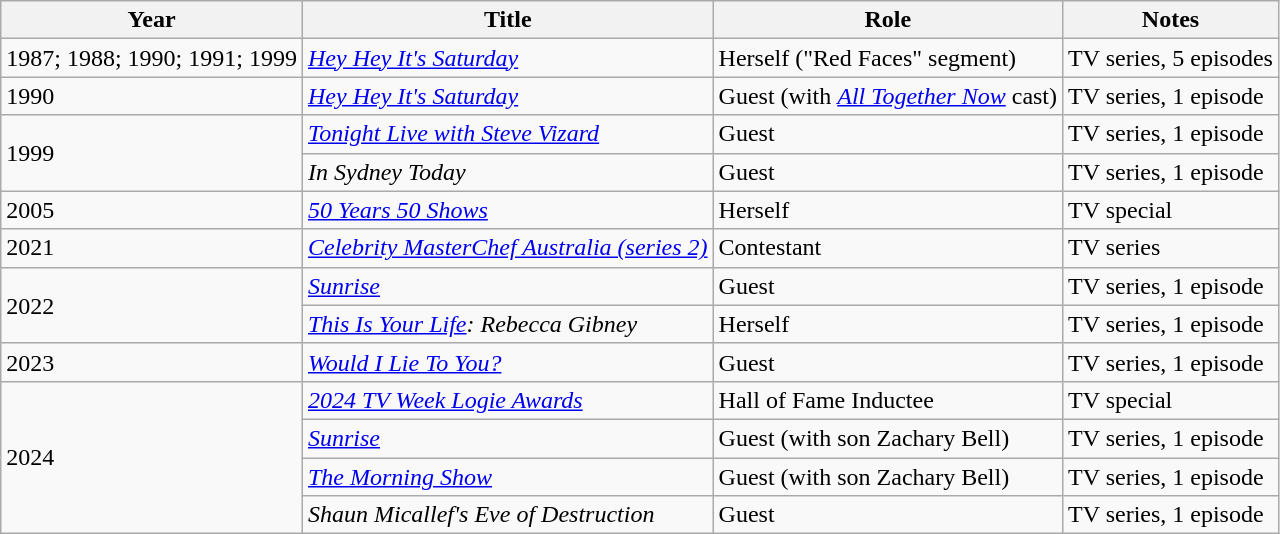<table class="wikitable sortable">
<tr>
<th>Year</th>
<th>Title</th>
<th>Role</th>
<th>Notes</th>
</tr>
<tr>
<td>1987; 1988; 1990; 1991; 1999</td>
<td><em><a href='#'>Hey Hey It's Saturday</a></em></td>
<td>Herself ("Red Faces" segment)</td>
<td>TV series, 5 episodes</td>
</tr>
<tr>
<td>1990</td>
<td><em><a href='#'>Hey Hey It's Saturday</a></em></td>
<td>Guest (with <em><a href='#'>All Together Now</a></em> cast)</td>
<td>TV series, 1 episode</td>
</tr>
<tr>
<td rowspan="2">1999</td>
<td><em><a href='#'>Tonight Live with Steve Vizard</a></em></td>
<td>Guest</td>
<td>TV series, 1 episode</td>
</tr>
<tr>
<td><em>In Sydney Today</em></td>
<td>Guest</td>
<td>TV series, 1 episode</td>
</tr>
<tr>
<td>2005</td>
<td><em><a href='#'>50 Years 50 Shows</a></em></td>
<td>Herself</td>
<td>TV special</td>
</tr>
<tr>
<td>2021</td>
<td><em><a href='#'>Celebrity MasterChef Australia (series 2)</a></em></td>
<td>Contestant</td>
<td>TV series</td>
</tr>
<tr>
<td rowspan="2">2022</td>
<td><em><a href='#'>Sunrise</a></em></td>
<td>Guest</td>
<td>TV series, 1 episode</td>
</tr>
<tr>
<td><em><a href='#'>This Is Your Life</a>: Rebecca Gibney</em></td>
<td>Herself</td>
<td>TV series, 1 episode</td>
</tr>
<tr>
<td>2023</td>
<td><em><a href='#'>Would I Lie To You?</a></em></td>
<td>Guest</td>
<td>TV series, 1 episode</td>
</tr>
<tr>
<td rowspan="4">2024</td>
<td><em><a href='#'>2024 TV Week Logie Awards</a></em></td>
<td>Hall of Fame Inductee</td>
<td>TV special</td>
</tr>
<tr>
<td><em><a href='#'>Sunrise</a></em></td>
<td>Guest (with son Zachary Bell)</td>
<td>TV series, 1 episode</td>
</tr>
<tr>
<td><em><a href='#'>The Morning Show</a></em></td>
<td>Guest (with son Zachary Bell)</td>
<td>TV series, 1 episode</td>
</tr>
<tr>
<td><em>Shaun Micallef's Eve of Destruction</em></td>
<td>Guest</td>
<td>TV series, 1 episode</td>
</tr>
</table>
